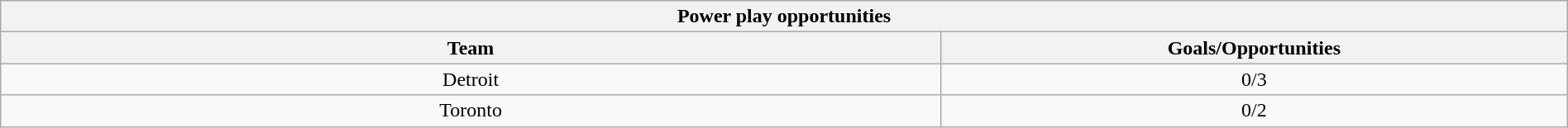<table class="wikitable" style="width:100%;text-align: center;">
<tr>
<th colspan=2>Power play opportunities</th>
</tr>
<tr>
<th style="width:60%;">Team</th>
<th style="width:40%;">Goals/Opportunities</th>
</tr>
<tr>
<td>Detroit</td>
<td>0/3</td>
</tr>
<tr>
<td>Toronto</td>
<td>0/2</td>
</tr>
</table>
